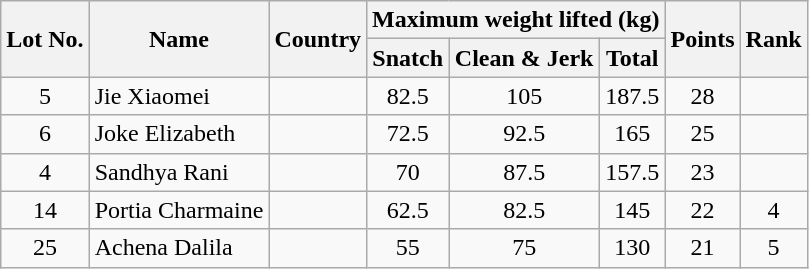<table class="wikitable" style="text-align:center">
<tr>
<th rowspan="2">Lot No.</th>
<th rowspan="2">Name</th>
<th rowspan="2">Country</th>
<th colspan="3">Maximum weight lifted (kg)</th>
<th rowspan="2">Points</th>
<th rowspan="2">Rank</th>
</tr>
<tr>
<th><strong>Snatch</strong></th>
<th><strong>Clean & Jerk</strong></th>
<th><strong>Total</strong></th>
</tr>
<tr>
<td>5</td>
<td align=left>Jie Xiaomei</td>
<td align=left></td>
<td>82.5</td>
<td>105</td>
<td>187.5</td>
<td>28</td>
<td></td>
</tr>
<tr>
<td>6</td>
<td align=left>Joke Elizabeth</td>
<td align=left></td>
<td>72.5</td>
<td>92.5</td>
<td>165</td>
<td>25</td>
<td></td>
</tr>
<tr>
<td>4</td>
<td align=left>Sandhya Rani</td>
<td align=left></td>
<td>70</td>
<td>87.5</td>
<td>157.5</td>
<td>23</td>
<td></td>
</tr>
<tr>
<td>14</td>
<td align=left>Portia Charmaine</td>
<td align=left></td>
<td>62.5</td>
<td>82.5</td>
<td>145</td>
<td>22</td>
<td>4</td>
</tr>
<tr>
<td>25</td>
<td align=left>Achena Dalila</td>
<td align=left></td>
<td>55</td>
<td>75</td>
<td>130</td>
<td>21</td>
<td>5</td>
</tr>
</table>
